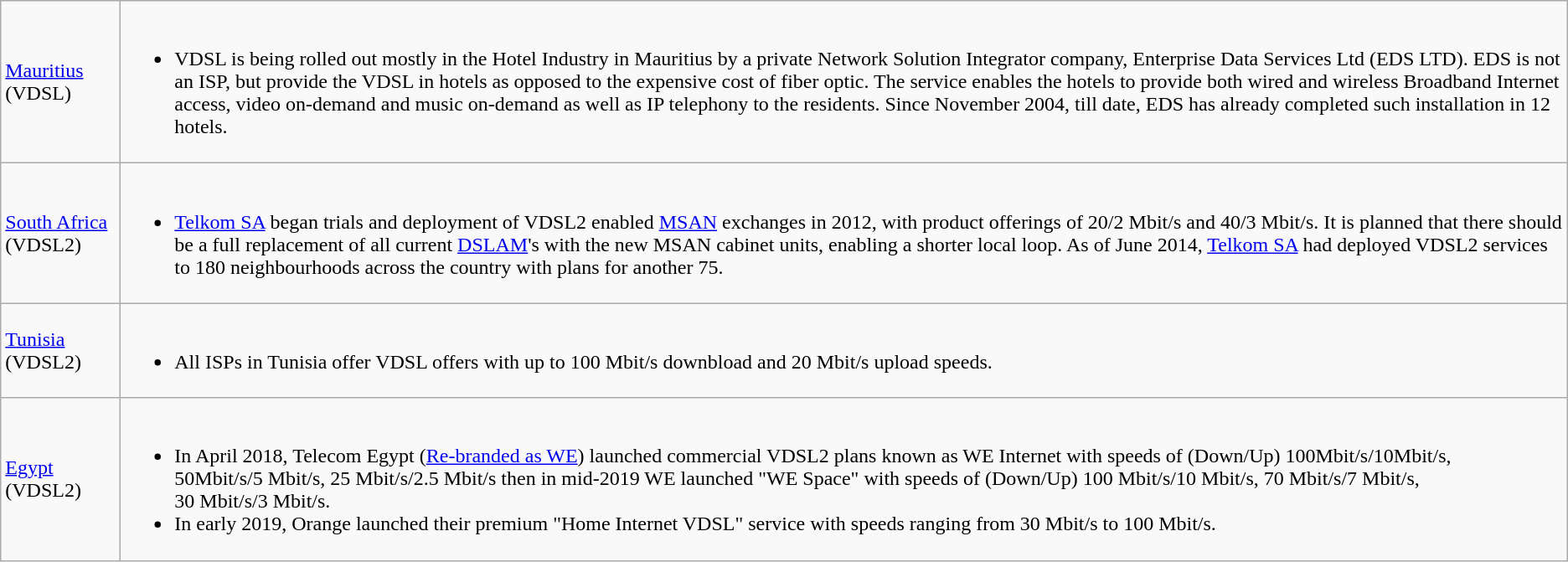<table class="wikitable">
<tr>
<td><a href='#'>Mauritius</a> (VDSL)</td>
<td><br><ul><li>VDSL is being rolled out mostly in the Hotel Industry in Mauritius by a private Network Solution Integrator company, Enterprise Data Services Ltd (EDS LTD). EDS is not an ISP, but provide the VDSL in hotels as opposed to the expensive cost of fiber optic. The service enables the hotels to provide both wired and wireless Broadband Internet access, video on-demand and music on-demand as well as IP telephony to the residents. Since November 2004, till date, EDS has already completed such installation in 12 hotels.</li></ul></td>
</tr>
<tr>
<td><a href='#'>South Africa</a> (VDSL2)</td>
<td><br><ul><li><a href='#'>Telkom SA</a> began trials and deployment of VDSL2 enabled <a href='#'>MSAN</a> exchanges in 2012, with product offerings of 20/2 Mbit/s and 40/3 Mbit/s. It is planned that there should be a full replacement of all current <a href='#'>DSLAM</a>'s with the new MSAN cabinet units, enabling a shorter local loop. As of June 2014, <a href='#'>Telkom SA</a> had deployed VDSL2 services to 180 neighbourhoods across the country with plans for another 75.</li></ul></td>
</tr>
<tr>
<td><a href='#'>Tunisia</a> (VDSL2)</td>
<td><br><ul><li>All ISPs in Tunisia offer VDSL offers with up to 100 Mbit/s downbload and 20 Mbit/s upload speeds.</li></ul></td>
</tr>
<tr>
<td><a href='#'>Egypt</a> (VDSL2)</td>
<td><br><ul><li>In April 2018, Telecom Egypt (<a href='#'>Re-branded as WE</a>) launched commercial VDSL2 plans known as WE Internet with speeds of (Down/Up) 100Mbit/s/10Mbit/s, 50Mbit/s/5 Mbit/s, 25 Mbit/s/2.5 Mbit/s then in mid-2019 WE launched "WE Space" with speeds of (Down/Up) 100 Mbit/s/10 Mbit/s, 70 Mbit/s/7 Mbit/s, 30 Mbit/s/3 Mbit/s.</li><li>In early 2019, Orange launched their premium "Home Internet VDSL" service with speeds ranging from 30 Mbit/s to 100 Mbit/s.</li></ul></td>
</tr>
</table>
